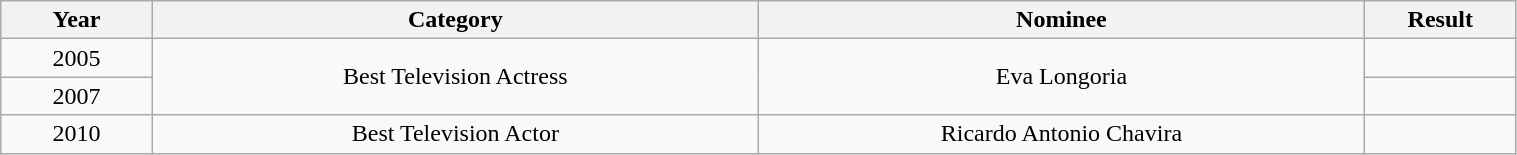<table class="wikitable" width="80%">
<tr>
<th width="10%">Year</th>
<th width="40%">Category</th>
<th width="40%">Nominee</th>
<th width="10%">Result</th>
</tr>
<tr>
<td align="center">2005</td>
<td rowspan="2" align="center">Best Television Actress</td>
<td rowspan="2" align="center">Eva Longoria</td>
<td></td>
</tr>
<tr>
<td align="center">2007</td>
<td></td>
</tr>
<tr>
<td align="center">2010</td>
<td rowspan="2" align="center">Best Television Actor</td>
<td rowspan="2" align="center">Ricardo Antonio Chavira</td>
<td></td>
</tr>
</table>
